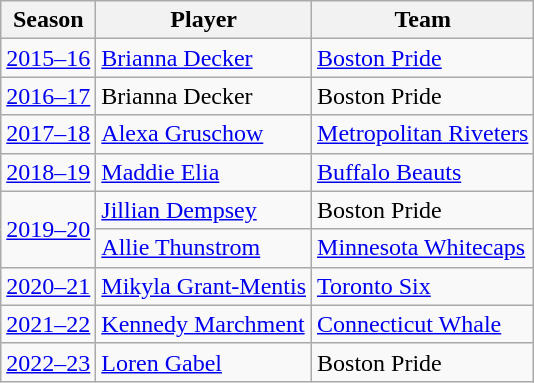<table class="wikitable sortable">
<tr>
<th>Season</th>
<th>Player</th>
<th>Team</th>
</tr>
<tr>
<td><a href='#'>2015–16</a></td>
<td><a href='#'>Brianna Decker</a></td>
<td><a href='#'>Boston Pride</a></td>
</tr>
<tr>
<td><a href='#'>2016–17</a></td>
<td>Brianna Decker</td>
<td>Boston Pride</td>
</tr>
<tr>
<td><a href='#'>2017–18</a></td>
<td><a href='#'>Alexa Gruschow</a></td>
<td><a href='#'>Metropolitan Riveters</a></td>
</tr>
<tr>
<td><a href='#'>2018–19</a></td>
<td><a href='#'>Maddie Elia</a></td>
<td><a href='#'>Buffalo Beauts</a></td>
</tr>
<tr>
<td rowspan="2"><a href='#'>2019–20</a></td>
<td><a href='#'>Jillian Dempsey</a></td>
<td>Boston Pride</td>
</tr>
<tr>
<td><a href='#'>Allie Thunstrom</a></td>
<td><a href='#'>Minnesota Whitecaps</a></td>
</tr>
<tr>
<td><a href='#'>2020–21</a></td>
<td><a href='#'>Mikyla Grant-Mentis</a></td>
<td><a href='#'>Toronto Six</a></td>
</tr>
<tr>
<td><a href='#'>2021–22</a></td>
<td><a href='#'>Kennedy Marchment</a></td>
<td><a href='#'>Connecticut Whale</a></td>
</tr>
<tr>
<td><a href='#'>2022–23</a></td>
<td><a href='#'>Loren Gabel</a></td>
<td>Boston Pride</td>
</tr>
</table>
